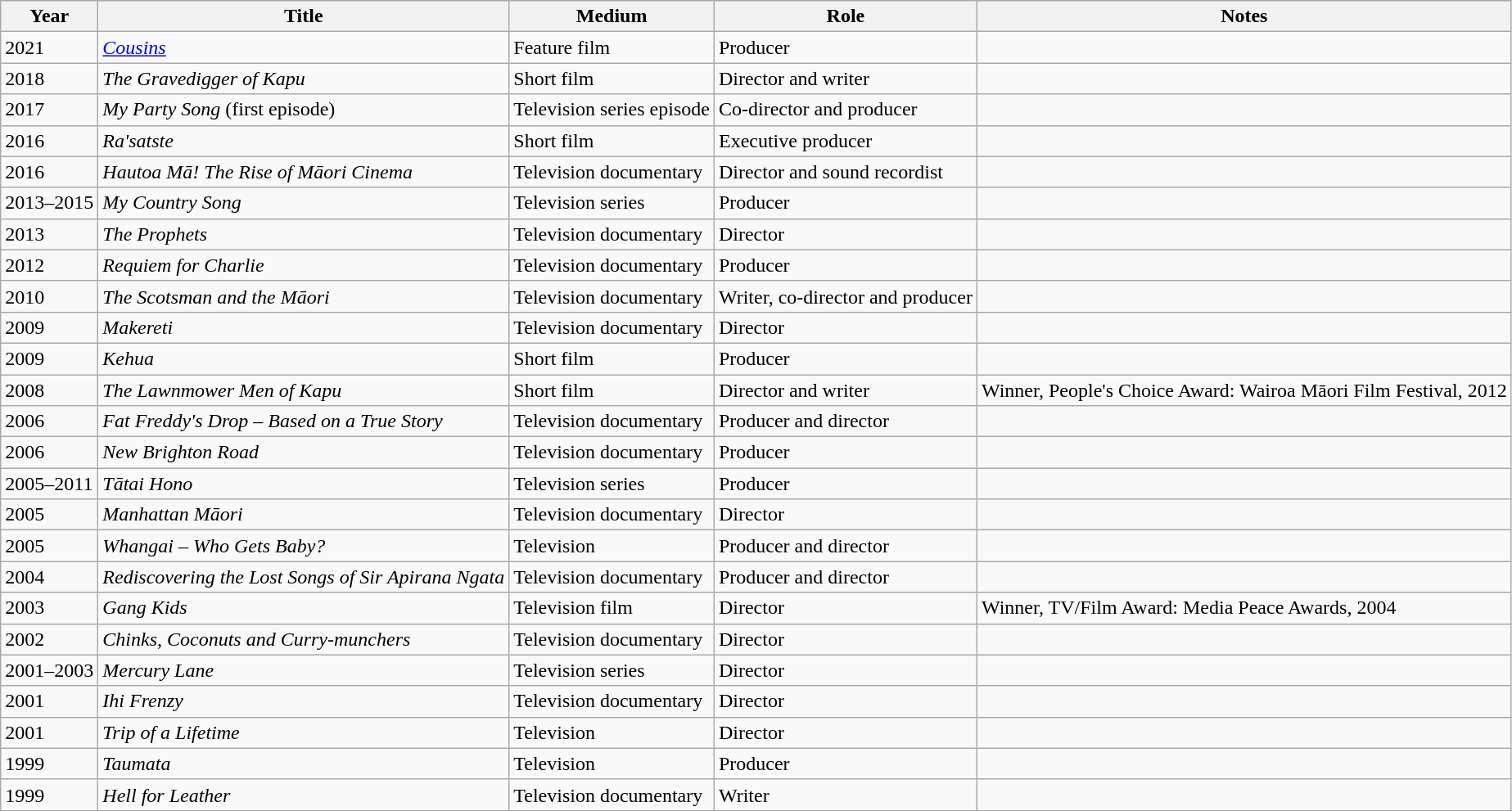<table class="wikitable">
<tr>
<th>Year</th>
<th>Title</th>
<th>Medium</th>
<th>Role</th>
<th>Notes</th>
</tr>
<tr>
<td>2021</td>
<td><em><a href='#'>Cousins</a></em></td>
<td>Feature film</td>
<td>Producer</td>
<td></td>
</tr>
<tr>
<td>2018</td>
<td><em>The Gravedigger of Kapu</em></td>
<td>Short film</td>
<td>Director and writer</td>
<td></td>
</tr>
<tr>
<td>2017</td>
<td><em>My Party Song</em> (first episode)</td>
<td>Television series episode</td>
<td>Co-director and producer</td>
<td></td>
</tr>
<tr>
<td>2016</td>
<td><em>Ra'satste</em></td>
<td>Short film</td>
<td>Executive producer</td>
<td></td>
</tr>
<tr>
<td>2016</td>
<td><em>Hautoa Mā! The Rise of Māori Cinema</em></td>
<td>Television documentary</td>
<td>Director and sound recordist</td>
<td></td>
</tr>
<tr>
<td>2013–2015</td>
<td><em>My Country Song</em></td>
<td>Television series</td>
<td>Producer</td>
<td></td>
</tr>
<tr>
<td>2013</td>
<td><em>The Prophets</em></td>
<td>Television documentary</td>
<td>Director</td>
<td></td>
</tr>
<tr>
<td>2012</td>
<td><em>Requiem for Charlie</em></td>
<td>Television documentary</td>
<td>Producer</td>
<td></td>
</tr>
<tr>
<td>2010</td>
<td><em>The Scotsman and the Māori</em></td>
<td>Television documentary</td>
<td>Writer, co-director and producer</td>
<td></td>
</tr>
<tr>
<td>2009</td>
<td><em>Makereti</em></td>
<td>Television documentary</td>
<td>Director</td>
<td> </td>
</tr>
<tr>
<td>2009</td>
<td><em>Kehua</em></td>
<td>Short film</td>
<td>Producer</td>
<td></td>
</tr>
<tr>
<td>2008</td>
<td><em>The Lawnmower Men of Kapu</em></td>
<td>Short film</td>
<td>Director and writer</td>
<td>Winner, People's Choice Award: Wairoa Māori Film Festival, 2012</td>
</tr>
<tr>
<td>2006</td>
<td><em>Fat Freddy's Drop – Based on a True Story</em></td>
<td>Television documentary</td>
<td>Producer and director</td>
<td></td>
</tr>
<tr>
<td>2006</td>
<td><em>New Brighton Road</em></td>
<td>Television documentary</td>
<td>Producer</td>
<td></td>
</tr>
<tr>
<td>2005–2011</td>
<td><em>Tātai Hono</em></td>
<td>Television series</td>
<td>Producer</td>
<td></td>
</tr>
<tr>
<td>2005</td>
<td><em>Manhattan Māori</em></td>
<td>Television documentary</td>
<td>Director</td>
<td></td>
</tr>
<tr>
<td>2005</td>
<td><em>Whangai – Who Gets Baby?</em></td>
<td>Television</td>
<td>Producer and director</td>
<td> </td>
</tr>
<tr>
<td>2004</td>
<td><em>Rediscovering the Lost Songs of Sir Apirana Ngata</em></td>
<td>Television documentary</td>
<td>Producer and director</td>
<td></td>
</tr>
<tr>
<td>2003</td>
<td><em>Gang Kids</em></td>
<td>Television film</td>
<td>Director</td>
<td>Winner, TV/Film Award: Media Peace Awards, 2004</td>
</tr>
<tr>
<td>2002</td>
<td><em>Chinks, Coconuts and Curry-munchers</em></td>
<td>Television documentary</td>
<td>Director</td>
<td></td>
</tr>
<tr>
<td>2001–2003</td>
<td><em>Mercury Lane</em></td>
<td>Television series</td>
<td>Director</td>
<td></td>
</tr>
<tr>
<td>2001</td>
<td><em>Ihi Frenzy</em></td>
<td>Television documentary</td>
<td>Director</td>
<td></td>
</tr>
<tr>
<td>2001</td>
<td><em>Trip of a Lifetime</em></td>
<td>Television</td>
<td>Director</td>
<td></td>
</tr>
<tr>
<td>1999</td>
<td><em>Taumata</em></td>
<td>Television</td>
<td>Producer</td>
<td></td>
</tr>
<tr>
<td>1999</td>
<td><em>Hell for Leather</em></td>
<td>Television documentary</td>
<td>Writer</td>
<td></td>
</tr>
</table>
